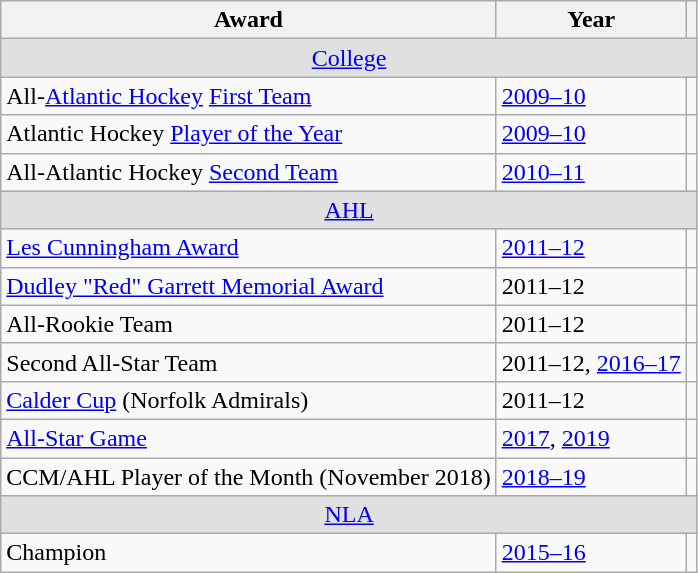<table class="wikitable">
<tr>
<th>Award</th>
<th>Year</th>
<th></th>
</tr>
<tr ALIGN="center" bgcolor="#e0e0e0">
<td colspan="3"><a href='#'>College</a></td>
</tr>
<tr>
<td>All-<a href='#'>Atlantic Hockey</a> <a href='#'>First Team</a></td>
<td><a href='#'>2009–10</a></td>
<td></td>
</tr>
<tr>
<td>Atlantic Hockey <a href='#'>Player of the Year</a></td>
<td><a href='#'>2009–10</a></td>
<td></td>
</tr>
<tr>
<td>All-Atlantic Hockey <a href='#'>Second Team</a></td>
<td><a href='#'>2010–11</a></td>
<td></td>
</tr>
<tr ALIGN="center" bgcolor="#e0e0e0">
<td colspan="3"><a href='#'>AHL</a></td>
</tr>
<tr>
<td><a href='#'>Les Cunningham Award</a></td>
<td><a href='#'>2011–12</a></td>
<td></td>
</tr>
<tr>
<td><a href='#'>Dudley "Red" Garrett Memorial Award</a></td>
<td>2011–12</td>
<td></td>
</tr>
<tr>
<td>All-Rookie Team</td>
<td>2011–12</td>
<td></td>
</tr>
<tr>
<td>Second All-Star Team</td>
<td>2011–12, <a href='#'>2016–17</a></td>
<td></td>
</tr>
<tr>
<td><a href='#'>Calder Cup</a> (Norfolk Admirals)</td>
<td>2011–12</td>
<td></td>
</tr>
<tr>
<td><a href='#'>All-Star Game</a></td>
<td><a href='#'>2017</a>, <a href='#'>2019</a></td>
<td></td>
</tr>
<tr>
<td>CCM/AHL Player of the Month (November 2018)</td>
<td><a href='#'>2018–19</a></td>
<td></td>
</tr>
<tr ALIGN="center" bgcolor="#e0e0e0">
<td colspan="3"><a href='#'>NLA</a></td>
</tr>
<tr>
<td>Champion</td>
<td><a href='#'>2015–16</a></td>
<td></td>
</tr>
</table>
